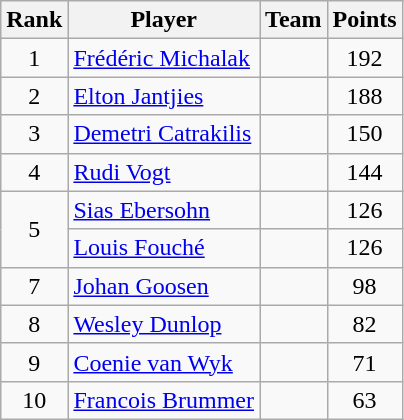<table class="wikitable">
<tr>
<th>Rank</th>
<th>Player</th>
<th>Team</th>
<th>Points</th>
</tr>
<tr>
<td align=center>1</td>
<td><a href='#'>Frédéric Michalak</a></td>
<td></td>
<td align=center>192</td>
</tr>
<tr>
<td align=center>2</td>
<td><a href='#'>Elton Jantjies</a></td>
<td></td>
<td align=center>188</td>
</tr>
<tr>
<td align=center>3</td>
<td><a href='#'>Demetri Catrakilis</a></td>
<td></td>
<td align=center>150</td>
</tr>
<tr>
<td align=center>4</td>
<td><a href='#'>Rudi Vogt</a></td>
<td></td>
<td align=center>144</td>
</tr>
<tr>
<td rowspan=2 align=center>5</td>
<td><a href='#'>Sias Ebersohn</a></td>
<td></td>
<td align=center>126</td>
</tr>
<tr>
<td><a href='#'>Louis Fouché</a></td>
<td></td>
<td align=center>126</td>
</tr>
<tr>
<td align=center>7</td>
<td><a href='#'>Johan Goosen</a></td>
<td></td>
<td align=center>98</td>
</tr>
<tr>
<td align=center>8</td>
<td><a href='#'>Wesley Dunlop</a></td>
<td></td>
<td align=center>82</td>
</tr>
<tr>
<td align=center>9</td>
<td><a href='#'>Coenie van Wyk</a></td>
<td></td>
<td align=center>71</td>
</tr>
<tr>
<td align=center>10</td>
<td><a href='#'>Francois Brummer</a></td>
<td></td>
<td align=center>63</td>
</tr>
</table>
